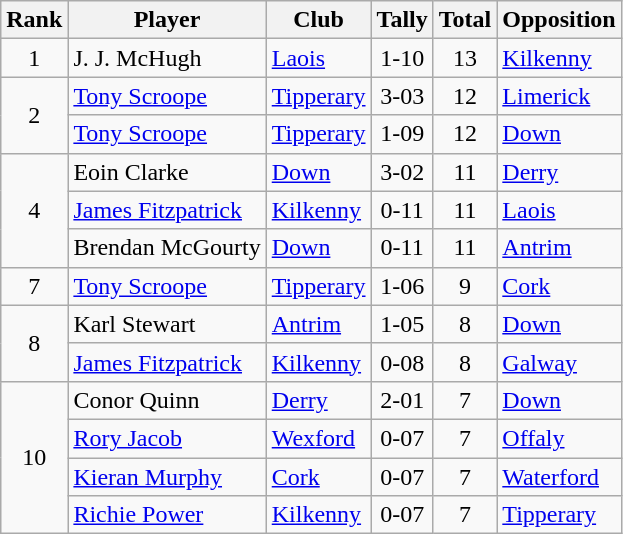<table class="wikitable">
<tr>
<th>Rank</th>
<th>Player</th>
<th>Club</th>
<th>Tally</th>
<th>Total</th>
<th>Opposition</th>
</tr>
<tr>
<td rowspan="1" style="text-align:center;">1</td>
<td>J. J. McHugh</td>
<td><a href='#'>Laois</a></td>
<td align=center>1-10</td>
<td align=center>13</td>
<td><a href='#'>Kilkenny</a></td>
</tr>
<tr>
<td rowspan="2" style="text-align:center;">2</td>
<td><a href='#'>Tony Scroope</a></td>
<td><a href='#'>Tipperary</a></td>
<td align=center>3-03</td>
<td align=center>12</td>
<td><a href='#'>Limerick</a></td>
</tr>
<tr>
<td><a href='#'>Tony Scroope</a></td>
<td><a href='#'>Tipperary</a></td>
<td align=center>1-09</td>
<td align=center>12</td>
<td><a href='#'>Down</a></td>
</tr>
<tr>
<td rowspan="3" style="text-align:center;">4</td>
<td>Eoin Clarke</td>
<td><a href='#'>Down</a></td>
<td align=center>3-02</td>
<td align=center>11</td>
<td><a href='#'>Derry</a></td>
</tr>
<tr>
<td><a href='#'>James Fitzpatrick</a></td>
<td><a href='#'>Kilkenny</a></td>
<td align=center>0-11</td>
<td align=center>11</td>
<td><a href='#'>Laois</a></td>
</tr>
<tr>
<td>Brendan McGourty</td>
<td><a href='#'>Down</a></td>
<td align=center>0-11</td>
<td align=center>11</td>
<td><a href='#'>Antrim</a></td>
</tr>
<tr>
<td rowspan="1" style="text-align:center;">7</td>
<td><a href='#'>Tony Scroope</a></td>
<td><a href='#'>Tipperary</a></td>
<td align=center>1-06</td>
<td align=center>9</td>
<td><a href='#'>Cork</a></td>
</tr>
<tr>
<td rowspan="2" style="text-align:center;">8</td>
<td>Karl Stewart</td>
<td><a href='#'>Antrim</a></td>
<td align=center>1-05</td>
<td align=center>8</td>
<td><a href='#'>Down</a></td>
</tr>
<tr>
<td><a href='#'>James Fitzpatrick</a></td>
<td><a href='#'>Kilkenny</a></td>
<td align=center>0-08</td>
<td align=center>8</td>
<td><a href='#'>Galway</a></td>
</tr>
<tr>
<td rowspan="4" style="text-align:center;">10</td>
<td>Conor Quinn</td>
<td><a href='#'>Derry</a></td>
<td align=center>2-01</td>
<td align=center>7</td>
<td><a href='#'>Down</a></td>
</tr>
<tr>
<td><a href='#'>Rory Jacob</a></td>
<td><a href='#'>Wexford</a></td>
<td align=center>0-07</td>
<td align=center>7</td>
<td><a href='#'>Offaly</a></td>
</tr>
<tr>
<td><a href='#'>Kieran Murphy</a></td>
<td><a href='#'>Cork</a></td>
<td align=center>0-07</td>
<td align=center>7</td>
<td><a href='#'>Waterford</a></td>
</tr>
<tr>
<td><a href='#'>Richie Power</a></td>
<td><a href='#'>Kilkenny</a></td>
<td align=center>0-07</td>
<td align=center>7</td>
<td><a href='#'>Tipperary</a></td>
</tr>
</table>
